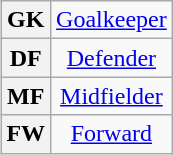<table class="wikitable plainrowheaders" style="text-align:center; margin-left:1em; float:right;">
<tr>
<th>GK</th>
<td><a href='#'>Goalkeeper</a></td>
</tr>
<tr>
<th>DF</th>
<td><a href='#'>Defender</a></td>
</tr>
<tr>
<th>MF</th>
<td><a href='#'>Midfielder</a></td>
</tr>
<tr>
<th>FW</th>
<td><a href='#'>Forward</a></td>
</tr>
</table>
